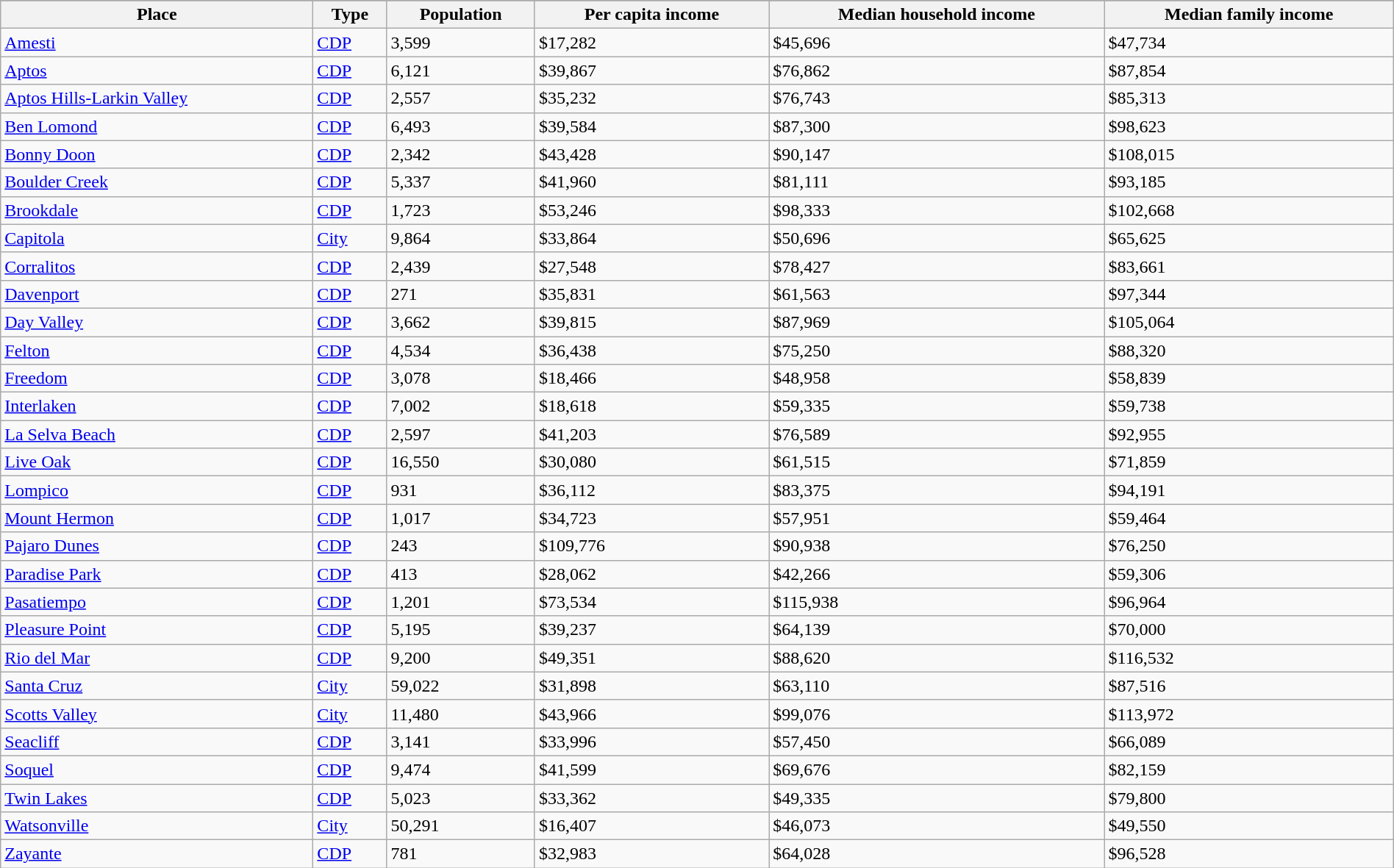<table class="wikitable collapsible collapsed sortable" style="width: 100%;">
<tr>
</tr>
<tr>
<th>Place</th>
<th>Type</th>
<th>Population</th>
<th data-sort-type="currency">Per capita income</th>
<th data-sort-type="currency">Median household income</th>
<th data-sort-type="currency">Median family income</th>
</tr>
<tr>
<td><a href='#'>Amesti</a></td>
<td><a href='#'>CDP</a></td>
<td>3,599</td>
<td>$17,282</td>
<td>$45,696</td>
<td>$47,734</td>
</tr>
<tr>
<td><a href='#'>Aptos</a></td>
<td><a href='#'>CDP</a></td>
<td>6,121</td>
<td>$39,867</td>
<td>$76,862</td>
<td>$87,854</td>
</tr>
<tr>
<td><a href='#'>Aptos Hills-Larkin Valley</a></td>
<td><a href='#'>CDP</a></td>
<td>2,557</td>
<td>$35,232</td>
<td>$76,743</td>
<td>$85,313</td>
</tr>
<tr>
<td><a href='#'>Ben Lomond</a></td>
<td><a href='#'>CDP</a></td>
<td>6,493</td>
<td>$39,584</td>
<td>$87,300</td>
<td>$98,623</td>
</tr>
<tr>
<td><a href='#'>Bonny Doon</a></td>
<td><a href='#'>CDP</a></td>
<td>2,342</td>
<td>$43,428</td>
<td>$90,147</td>
<td>$108,015</td>
</tr>
<tr>
<td><a href='#'>Boulder Creek</a></td>
<td><a href='#'>CDP</a></td>
<td>5,337</td>
<td>$41,960</td>
<td>$81,111</td>
<td>$93,185</td>
</tr>
<tr>
<td><a href='#'>Brookdale</a></td>
<td><a href='#'>CDP</a></td>
<td>1,723</td>
<td>$53,246</td>
<td>$98,333</td>
<td>$102,668</td>
</tr>
<tr>
<td><a href='#'>Capitola</a></td>
<td><a href='#'>City</a></td>
<td>9,864</td>
<td>$33,864</td>
<td>$50,696</td>
<td>$65,625</td>
</tr>
<tr>
<td><a href='#'>Corralitos</a></td>
<td><a href='#'>CDP</a></td>
<td>2,439</td>
<td>$27,548</td>
<td>$78,427</td>
<td>$83,661</td>
</tr>
<tr>
<td><a href='#'>Davenport</a></td>
<td><a href='#'>CDP</a></td>
<td>271</td>
<td>$35,831</td>
<td>$61,563</td>
<td>$97,344</td>
</tr>
<tr>
<td><a href='#'>Day Valley</a></td>
<td><a href='#'>CDP</a></td>
<td>3,662</td>
<td>$39,815</td>
<td>$87,969</td>
<td>$105,064</td>
</tr>
<tr>
<td><a href='#'>Felton</a></td>
<td><a href='#'>CDP</a></td>
<td>4,534</td>
<td>$36,438</td>
<td>$75,250</td>
<td>$88,320</td>
</tr>
<tr>
<td><a href='#'>Freedom</a></td>
<td><a href='#'>CDP</a></td>
<td>3,078</td>
<td>$18,466</td>
<td>$48,958</td>
<td>$58,839</td>
</tr>
<tr>
<td><a href='#'>Interlaken</a></td>
<td><a href='#'>CDP</a></td>
<td>7,002</td>
<td>$18,618</td>
<td>$59,335</td>
<td>$59,738</td>
</tr>
<tr>
<td><a href='#'>La Selva Beach</a></td>
<td><a href='#'>CDP</a></td>
<td>2,597</td>
<td>$41,203</td>
<td>$76,589</td>
<td>$92,955</td>
</tr>
<tr>
<td><a href='#'>Live Oak</a></td>
<td><a href='#'>CDP</a></td>
<td>16,550</td>
<td>$30,080</td>
<td>$61,515</td>
<td>$71,859</td>
</tr>
<tr>
<td><a href='#'>Lompico</a></td>
<td><a href='#'>CDP</a></td>
<td>931</td>
<td>$36,112</td>
<td>$83,375</td>
<td>$94,191</td>
</tr>
<tr>
<td><a href='#'>Mount Hermon</a></td>
<td><a href='#'>CDP</a></td>
<td>1,017</td>
<td>$34,723</td>
<td>$57,951</td>
<td>$59,464</td>
</tr>
<tr>
<td><a href='#'>Pajaro Dunes</a></td>
<td><a href='#'>CDP</a></td>
<td>243</td>
<td>$109,776</td>
<td>$90,938</td>
<td>$76,250</td>
</tr>
<tr>
<td><a href='#'>Paradise Park</a></td>
<td><a href='#'>CDP</a></td>
<td>413</td>
<td>$28,062</td>
<td>$42,266</td>
<td>$59,306</td>
</tr>
<tr>
<td><a href='#'>Pasatiempo</a></td>
<td><a href='#'>CDP</a></td>
<td>1,201</td>
<td>$73,534</td>
<td>$115,938</td>
<td>$96,964</td>
</tr>
<tr>
<td><a href='#'>Pleasure Point</a></td>
<td><a href='#'>CDP</a></td>
<td>5,195</td>
<td>$39,237</td>
<td>$64,139</td>
<td>$70,000</td>
</tr>
<tr>
<td><a href='#'>Rio del Mar</a></td>
<td><a href='#'>CDP</a></td>
<td>9,200</td>
<td>$49,351</td>
<td>$88,620</td>
<td>$116,532</td>
</tr>
<tr>
<td><a href='#'>Santa Cruz</a></td>
<td><a href='#'>City</a></td>
<td>59,022</td>
<td>$31,898</td>
<td>$63,110</td>
<td>$87,516</td>
</tr>
<tr>
<td><a href='#'>Scotts Valley</a></td>
<td><a href='#'>City</a></td>
<td>11,480</td>
<td>$43,966</td>
<td>$99,076</td>
<td>$113,972</td>
</tr>
<tr>
<td><a href='#'>Seacliff</a></td>
<td><a href='#'>CDP</a></td>
<td>3,141</td>
<td>$33,996</td>
<td>$57,450</td>
<td>$66,089</td>
</tr>
<tr>
<td><a href='#'>Soquel</a></td>
<td><a href='#'>CDP</a></td>
<td>9,474</td>
<td>$41,599</td>
<td>$69,676</td>
<td>$82,159</td>
</tr>
<tr>
<td><a href='#'>Twin Lakes</a></td>
<td><a href='#'>CDP</a></td>
<td>5,023</td>
<td>$33,362</td>
<td>$49,335</td>
<td>$79,800</td>
</tr>
<tr>
<td><a href='#'>Watsonville</a></td>
<td><a href='#'>City</a></td>
<td>50,291</td>
<td>$16,407</td>
<td>$46,073</td>
<td>$49,550</td>
</tr>
<tr>
<td><a href='#'>Zayante</a></td>
<td><a href='#'>CDP</a></td>
<td>781</td>
<td>$32,983</td>
<td>$64,028</td>
<td>$96,528</td>
</tr>
</table>
